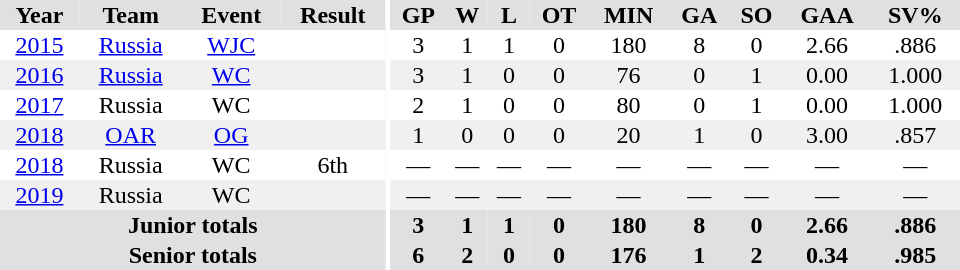<table border="0" cellpadding="1" cellspacing="0" ID="Table3" style="text-align:center; width:40em;">
<tr bgcolor="#e0e0e0">
<th>Year</th>
<th>Team</th>
<th>Event</th>
<th>Result</th>
<th rowspan="99" bgcolor="#ffffff"></th>
<th>GP</th>
<th>W</th>
<th>L</th>
<th>OT</th>
<th>MIN</th>
<th>GA</th>
<th>SO</th>
<th>GAA</th>
<th>SV%</th>
</tr>
<tr>
<td><a href='#'>2015</a></td>
<td><a href='#'>Russia</a></td>
<td><a href='#'>WJC</a></td>
<td></td>
<td>3</td>
<td>1</td>
<td>1</td>
<td>0</td>
<td>180</td>
<td>8</td>
<td>0</td>
<td>2.66</td>
<td>.886</td>
</tr>
<tr bgcolor="#f0f0f0">
<td><a href='#'>2016</a></td>
<td><a href='#'>Russia</a></td>
<td><a href='#'>WC</a></td>
<td></td>
<td>3</td>
<td>1</td>
<td>0</td>
<td>0</td>
<td>76</td>
<td>0</td>
<td>1</td>
<td>0.00</td>
<td>1.000</td>
</tr>
<tr>
<td><a href='#'>2017</a></td>
<td>Russia</td>
<td>WC</td>
<td></td>
<td>2</td>
<td>1</td>
<td>0</td>
<td>0</td>
<td>80</td>
<td>0</td>
<td>1</td>
<td>0.00</td>
<td>1.000</td>
</tr>
<tr bgcolor="#f0f0f0">
<td><a href='#'>2018</a></td>
<td><a href='#'>OAR</a></td>
<td><a href='#'>OG</a></td>
<td></td>
<td>1</td>
<td>0</td>
<td>0</td>
<td>0</td>
<td>20</td>
<td>1</td>
<td>0</td>
<td>3.00</td>
<td>.857</td>
</tr>
<tr>
<td><a href='#'>2018</a></td>
<td>Russia</td>
<td>WC</td>
<td>6th</td>
<td>—</td>
<td>—</td>
<td>—</td>
<td>—</td>
<td>—</td>
<td>—</td>
<td>—</td>
<td>—</td>
<td>—</td>
</tr>
<tr bgcolor="#f0f0f0">
<td><a href='#'>2019</a></td>
<td>Russia</td>
<td>WC</td>
<td></td>
<td>—</td>
<td>—</td>
<td>—</td>
<td>—</td>
<td>—</td>
<td>—</td>
<td>—</td>
<td>—</td>
<td>—</td>
</tr>
<tr bgcolor="#e0e0e0">
<th colspan="4">Junior totals</th>
<th>3</th>
<th>1</th>
<th>1</th>
<th>0</th>
<th>180</th>
<th>8</th>
<th>0</th>
<th>2.66</th>
<th>.886</th>
</tr>
<tr bgcolor="#e0e0e0">
<th colspan="4">Senior totals</th>
<th>6</th>
<th>2</th>
<th>0</th>
<th>0</th>
<th>176</th>
<th>1</th>
<th>2</th>
<th>0.34</th>
<th>.985</th>
</tr>
</table>
